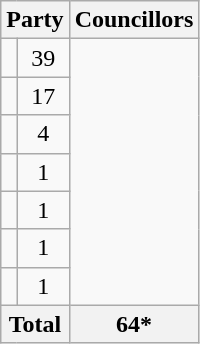<table class="wikitable">
<tr>
<th colspan=2>Party</th>
<th>Councillors</th>
</tr>
<tr>
<td></td>
<td align=center>39</td>
</tr>
<tr>
<td></td>
<td align=center>17</td>
</tr>
<tr>
<td></td>
<td align=center>4</td>
</tr>
<tr>
<td></td>
<td align=center>1</td>
</tr>
<tr>
<td></td>
<td align=center>1</td>
</tr>
<tr>
<td></td>
<td align=center>1</td>
</tr>
<tr>
<td></td>
<td align=center>1</td>
</tr>
<tr>
<th colspan=2>Total</th>
<th align=center>64*</th>
</tr>
</table>
